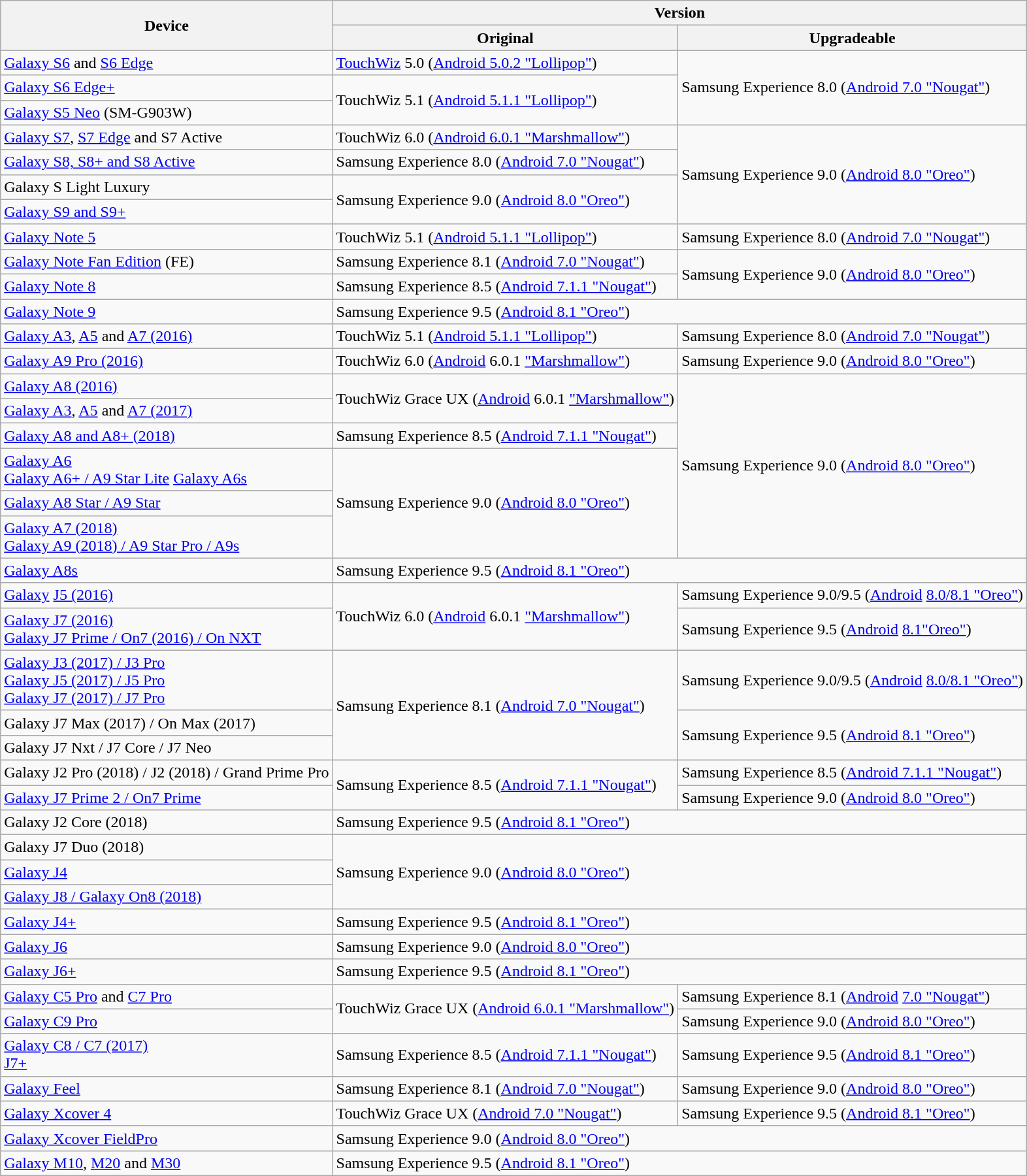<table class="wikitable">
<tr>
<th rowspan="2">Device</th>
<th colspan="2">Version</th>
</tr>
<tr>
<th>Original</th>
<th>Upgradeable</th>
</tr>
<tr>
<td><a href='#'>Galaxy S6</a> and <a href='#'>S6 Edge</a></td>
<td><a href='#'>TouchWiz</a> 5.0 (<a href='#'>Android 5.0.2 "Lollipop"</a>)</td>
<td rowspan="3">Samsung Experience 8.0 (<a href='#'>Android 7.0 "Nougat"</a>)</td>
</tr>
<tr>
<td><a href='#'>Galaxy S6 Edge+</a></td>
<td rowspan="2">TouchWiz 5.1 (<a href='#'>Android 5.1.1 "Lollipop"</a>)</td>
</tr>
<tr>
<td><a href='#'>Galaxy S5 Neo</a> (SM-G903W)</td>
</tr>
<tr>
<td><a href='#'>Galaxy S7</a>, <a href='#'>S7 Edge</a> and S7 Active</td>
<td>TouchWiz 6.0 (<a href='#'>Android 6.0.1 "Marshmallow"</a>)</td>
<td rowspan="4">Samsung Experience 9.0 (<a href='#'>Android 8.0 "Oreo"</a>)</td>
</tr>
<tr>
<td><a href='#'>Galaxy S8, S8+ and S8 Active</a></td>
<td>Samsung Experience 8.0 (<a href='#'>Android 7.0 "Nougat"</a>)</td>
</tr>
<tr>
<td>Galaxy S Light Luxury</td>
<td rowspan="2">Samsung Experience 9.0 (<a href='#'>Android 8.0 "Oreo"</a>)</td>
</tr>
<tr>
<td><a href='#'>Galaxy S9 and S9+</a></td>
</tr>
<tr>
<td><a href='#'>Galaxy Note 5</a></td>
<td>TouchWiz 5.1 (<a href='#'>Android 5.1.1 "Lollipop"</a>)</td>
<td>Samsung Experience 8.0 (<a href='#'>Android 7.0 "Nougat"</a>)</td>
</tr>
<tr>
<td><a href='#'>Galaxy Note Fan Edition</a> (FE)</td>
<td>Samsung Experience 8.1 (<a href='#'>Android 7.0 "Nougat"</a>)</td>
<td rowspan="2">Samsung Experience 9.0 (<a href='#'>Android 8.0 "Oreo"</a>)</td>
</tr>
<tr>
<td><a href='#'>Galaxy Note 8</a></td>
<td>Samsung Experience 8.5 (<a href='#'>Android 7.1.1 "Nougat"</a>)</td>
</tr>
<tr>
<td><a href='#'>Galaxy Note 9</a></td>
<td colspan="2">Samsung Experience 9.5 (<a href='#'>Android 8.1 "Oreo"</a>)</td>
</tr>
<tr>
<td><a href='#'>Galaxy A3</a>, <a href='#'>A5</a> and <a href='#'>A7 (2016)</a></td>
<td>TouchWiz 5.1 (<a href='#'>Android 5.1.1 "Lollipop"</a>)</td>
<td>Samsung Experience 8.0 (<a href='#'>Android 7.0 "Nougat"</a>)</td>
</tr>
<tr>
<td><a href='#'>Galaxy A9 Pro (2016)</a></td>
<td>TouchWiz 6.0 (<a href='#'>Android</a> 6.0.1 <a href='#'>"Marshmallow"</a>)</td>
<td>Samsung Experience 9.0 (<a href='#'>Android 8.0 "Oreo"</a>)</td>
</tr>
<tr>
<td><a href='#'>Galaxy A8 (2016)</a></td>
<td rowspan="2">TouchWiz Grace UX (<a href='#'>Android</a> 6.0.1 <a href='#'>"Marshmallow"</a>)</td>
<td rowspan="6">Samsung Experience 9.0 (<a href='#'>Android 8.0 "Oreo"</a>)</td>
</tr>
<tr>
<td><a href='#'>Galaxy A3</a>, <a href='#'>A5</a> and <a href='#'>A7 (2017)</a></td>
</tr>
<tr>
<td><a href='#'>Galaxy A8 and A8+ (2018)</a></td>
<td>Samsung Experience 8.5 (<a href='#'>Android 7.1.1 "Nougat"</a>)</td>
</tr>
<tr>
<td><a href='#'>Galaxy A6</a><br><a href='#'>Galaxy A6+ / A9 Star Lite</a>
<a href='#'>Galaxy A6s</a></td>
<td rowspan="3">Samsung Experience 9.0 (<a href='#'>Android 8.0 "Oreo"</a>)</td>
</tr>
<tr>
<td><a href='#'>Galaxy A8 Star / A9 Star</a></td>
</tr>
<tr>
<td><a href='#'>Galaxy A7 (2018)</a><br><a href='#'>Galaxy A9 (2018) / A9 Star Pro / A9s</a></td>
</tr>
<tr>
<td><a href='#'>Galaxy A8s</a></td>
<td colspan="2">Samsung Experience 9.5 (<a href='#'>Android 8.1 "Oreo"</a>)</td>
</tr>
<tr>
<td><a href='#'>Galaxy</a> <a href='#'>J5 (2016)</a></td>
<td rowspan="2">TouchWiz 6.0 (<a href='#'>Android</a> 6.0.1 <a href='#'>"Marshmallow"</a>)</td>
<td>Samsung Experience 9.0/9.5 (<a href='#'>Android</a> <a href='#'>8.0/8.1 "Oreo"</a>)</td>
</tr>
<tr>
<td><a href='#'>Galaxy J7 (2016)</a> <br><a href='#'>Galaxy J7 Prime / On7 (2016) / On NXT</a></td>
<td>Samsung Experience 9.5 (<a href='#'>Android</a> <a href='#'>8.1"Oreo"</a>)</td>
</tr>
<tr>
<td><a href='#'>Galaxy J3 (2017) / J3 Pro</a> <br><a href='#'>Galaxy J5 (2017) / J5 Pro</a> <br><a href='#'>Galaxy J7 (2017) / J7 Pro</a></td>
<td rowspan="3">Samsung Experience 8.1 (<a href='#'>Android 7.0 "Nougat"</a>)</td>
<td>Samsung Experience 9.0/9.5 (<a href='#'>Android</a> <a href='#'>8.0/8.1 "Oreo"</a>)</td>
</tr>
<tr>
<td>Galaxy J7 Max (2017) / On Max (2017)</td>
<td rowspan="2">Samsung Experience 9.5 (<a href='#'>Android 8.1 "Oreo"</a>)</td>
</tr>
<tr>
<td>Galaxy J7 Nxt / J7 Core / J7 Neo</td>
</tr>
<tr>
<td>Galaxy J2 Pro (2018) / J2 (2018) / Grand Prime Pro</td>
<td rowspan="2">Samsung Experience 8.5 (<a href='#'>Android 7.1.1 "Nougat"</a>)</td>
<td>Samsung Experience 8.5 (<a href='#'>Android 7.1.1 "Nougat"</a>)</td>
</tr>
<tr>
<td><a href='#'>Galaxy J7 Prime 2 / On7 Prime</a></td>
<td>Samsung Experience 9.0 (<a href='#'>Android 8.0 "Oreo"</a>)</td>
</tr>
<tr>
<td>Galaxy J2 Core (2018)</td>
<td colspan="2">Samsung Experience 9.5 (<a href='#'>Android 8.1 "Oreo"</a>)</td>
</tr>
<tr>
<td>Galaxy J7 Duo (2018)</td>
<td colspan="2" rowspan="3">Samsung Experience 9.0 (<a href='#'>Android 8.0 "Oreo"</a>)</td>
</tr>
<tr>
<td><a href='#'>Galaxy J4</a></td>
</tr>
<tr>
<td><a href='#'>Galaxy J8 / Galaxy On8 (2018)</a></td>
</tr>
<tr>
<td><a href='#'>Galaxy J4+</a></td>
<td colspan="2">Samsung Experience 9.5 (<a href='#'>Android 8.1 "Oreo"</a>)</td>
</tr>
<tr>
<td><a href='#'>Galaxy J6</a></td>
<td colspan="2">Samsung Experience 9.0 (<a href='#'>Android 8.0 "Oreo"</a>)</td>
</tr>
<tr>
<td><a href='#'>Galaxy J6+</a></td>
<td colspan="2">Samsung Experience 9.5 (<a href='#'>Android 8.1 "Oreo"</a>)</td>
</tr>
<tr>
<td><a href='#'>Galaxy C5 Pro</a> and <a href='#'>C7 Pro</a></td>
<td rowspan="2">TouchWiz Grace UX (<a href='#'>Android 6.0.1 "Marshmallow"</a>)</td>
<td>Samsung Experience 8.1 (<a href='#'>Android</a> <a href='#'>7.0 "Nougat"</a>)</td>
</tr>
<tr>
<td><a href='#'>Galaxy C9 Pro</a></td>
<td>Samsung Experience 9.0 (<a href='#'>Android 8.0 "Oreo"</a>)</td>
</tr>
<tr>
<td><a href='#'>Galaxy C8 / C7 (2017) <br> J7+</a></td>
<td>Samsung Experience 8.5 (<a href='#'>Android 7.1.1 "Nougat"</a>)</td>
<td>Samsung Experience 9.5 (<a href='#'>Android 8.1 "Oreo"</a>)</td>
</tr>
<tr>
<td><a href='#'>Galaxy Feel</a></td>
<td>Samsung Experience 8.1 (<a href='#'>Android 7.0 "Nougat"</a>)</td>
<td>Samsung Experience 9.0 (<a href='#'>Android 8.0 "Oreo"</a>)</td>
</tr>
<tr>
<td><a href='#'>Galaxy Xcover 4</a></td>
<td>TouchWiz Grace UX (<a href='#'>Android 7.0 "Nougat"</a>)</td>
<td>Samsung Experience 9.5 (<a href='#'>Android 8.1 "Oreo"</a>)</td>
</tr>
<tr>
<td><a href='#'>Galaxy Xcover FieldPro</a></td>
<td colspan="2">Samsung Experience 9.0 (<a href='#'>Android 8.0 "Oreo"</a>)</td>
</tr>
<tr>
<td><a href='#'>Galaxy M10</a>, <a href='#'>M20</a> and <a href='#'>M30</a></td>
<td colspan="2">Samsung Experience 9.5 (<a href='#'>Android 8.1 "Oreo"</a>)</td>
</tr>
</table>
